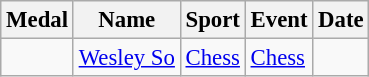<table class="wikitable sortable" style="font-size: 95%;">
<tr>
<th>Medal</th>
<th>Name</th>
<th>Sport</th>
<th>Event</th>
<th>Date</th>
</tr>
<tr>
<td></td>
<td><a href='#'>Wesley So</a></td>
<td><a href='#'>Chess</a></td>
<td><a href='#'>Chess</a></td>
<td></td>
</tr>
</table>
